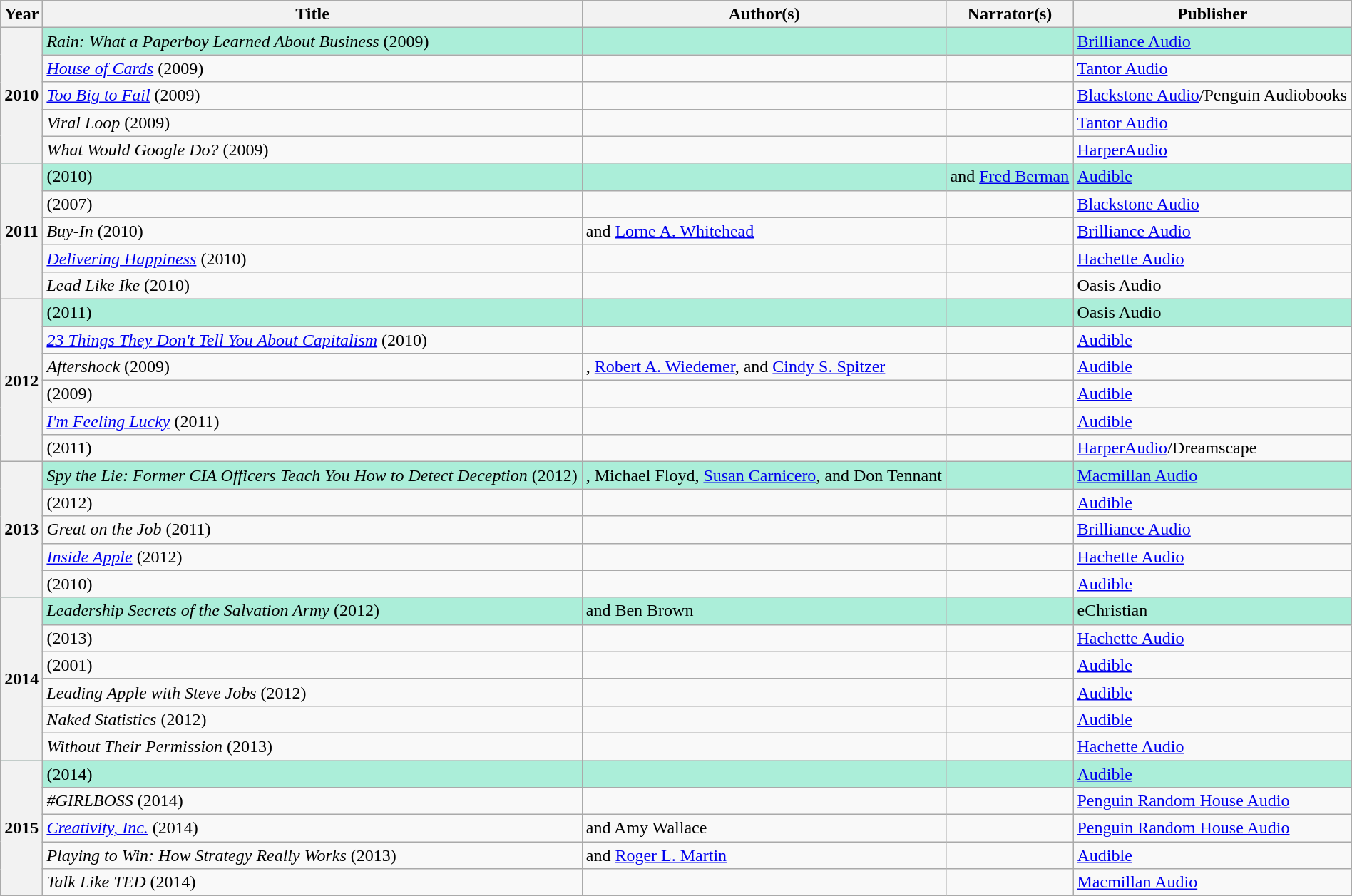<table class="wikitable sortable mw-collapsible" style="width:100%">
<tr bgcolor="#bebebe">
<th scope=“col” width=“4%”>Year</th>
<th scope=“col” width=“24%”>Title</th>
<th scope=“col” width=“24%”>Author(s)</th>
<th scope=“col” width=“24%”>Narrator(s)</th>
<th scope=“col” width=“24%”>Publisher</th>
</tr>
<tr style=background:#ABEED9>
<th rowspan="5">2010<br></th>
<td><em>Rain: What a Paperboy Learned About Business</em> (2009)</td>
<td></td>
<td></td>
<td><a href='#'>Brilliance Audio</a></td>
</tr>
<tr>
<td><em><a href='#'>House of Cards</a></em> (2009)</td>
<td></td>
<td></td>
<td><a href='#'>Tantor Audio</a></td>
</tr>
<tr>
<td><em><a href='#'>Too Big to Fail</a></em> (2009)</td>
<td></td>
<td></td>
<td><a href='#'>Blackstone Audio</a>/Penguin Audiobooks</td>
</tr>
<tr>
<td><em>Viral Loop</em> (2009)</td>
<td></td>
<td></td>
<td><a href='#'>Tantor Audio</a></td>
</tr>
<tr>
<td><em>What Would Google Do?</em> (2009)</td>
<td></td>
<td></td>
<td><a href='#'>HarperAudio</a></td>
</tr>
<tr style=background:#ABEED9>
<th rowspan="5">2011<br></th>
<td> (2010)</td>
<td></td>
<td> and <a href='#'>Fred Berman</a></td>
<td><a href='#'>Audible</a></td>
</tr>
<tr>
<td> (2007)</td>
<td></td>
<td></td>
<td><a href='#'>Blackstone Audio</a></td>
</tr>
<tr>
<td><em>Buy-In</em> (2010)</td>
<td> and <a href='#'>Lorne A. Whitehead</a></td>
<td></td>
<td><a href='#'>Brilliance Audio</a></td>
</tr>
<tr>
<td><em><a href='#'>Delivering Happiness</a></em> (2010)</td>
<td></td>
<td></td>
<td><a href='#'>Hachette Audio</a></td>
</tr>
<tr>
<td><em>Lead Like Ike</em> (2010)</td>
<td></td>
<td></td>
<td>Oasis Audio</td>
</tr>
<tr style=background:#ABEED9>
<th rowspan="6">2012<br></th>
<td> (2011)</td>
<td></td>
<td></td>
<td>Oasis Audio</td>
</tr>
<tr>
<td><em><a href='#'>23 Things They Don't Tell You About Capitalism</a></em> (2010)</td>
<td></td>
<td></td>
<td><a href='#'>Audible</a></td>
</tr>
<tr>
<td><em>Aftershock</em> (2009)</td>
<td>, <a href='#'>Robert A. Wiedemer</a>, and <a href='#'>Cindy S. Spitzer</a></td>
<td></td>
<td><a href='#'>Audible</a></td>
</tr>
<tr>
<td> (2009)</td>
<td></td>
<td></td>
<td><a href='#'>Audible</a></td>
</tr>
<tr>
<td><em><a href='#'>I'm Feeling Lucky</a></em> (2011)</td>
<td></td>
<td></td>
<td><a href='#'>Audible</a></td>
</tr>
<tr>
<td> (2011)</td>
<td></td>
<td></td>
<td><a href='#'>HarperAudio</a>/Dreamscape</td>
</tr>
<tr style=background:#ABEED9>
<th rowspan="5">2013<br></th>
<td><em>Spy the Lie: Former CIA Officers Teach You How to Detect Deception</em> (2012)</td>
<td>, Michael Floyd, <a href='#'>Susan Carnicero</a>, and Don Tennant</td>
<td></td>
<td><a href='#'>Macmillan Audio</a></td>
</tr>
<tr>
<td> (2012)</td>
<td></td>
<td></td>
<td><a href='#'>Audible</a></td>
</tr>
<tr>
<td><em>Great on the Job</em> (2011)</td>
<td></td>
<td></td>
<td><a href='#'>Brilliance Audio</a></td>
</tr>
<tr>
<td><em><a href='#'>Inside Apple</a></em> (2012)</td>
<td></td>
<td></td>
<td><a href='#'>Hachette Audio</a></td>
</tr>
<tr>
<td> (2010)</td>
<td></td>
<td></td>
<td><a href='#'>Audible</a></td>
</tr>
<tr style=background:#ABEED9>
<th rowspan="6">2014<br></th>
<td><em>Leadership Secrets of the Salvation Army</em> (2012)</td>
<td> and Ben Brown</td>
<td></td>
<td>eChristian</td>
</tr>
<tr>
<td> (2013)</td>
<td></td>
<td></td>
<td><a href='#'>Hachette Audio</a></td>
</tr>
<tr>
<td> (2001)</td>
<td></td>
<td></td>
<td><a href='#'>Audible</a></td>
</tr>
<tr>
<td><em>Leading Apple with Steve Jobs</em> (2012)</td>
<td></td>
<td></td>
<td><a href='#'>Audible</a></td>
</tr>
<tr>
<td><em>Naked Statistics</em> (2012)</td>
<td></td>
<td></td>
<td><a href='#'>Audible</a></td>
</tr>
<tr>
<td><em>Without Their Permission</em> (2013)</td>
<td></td>
<td></td>
<td><a href='#'>Hachette Audio</a></td>
</tr>
<tr style=background:#ABEED9>
<th rowspan="5">2015<br></th>
<td> (2014)</td>
<td></td>
<td></td>
<td><a href='#'>Audible</a></td>
</tr>
<tr>
<td><em>#GIRLBOSS</em> (2014)</td>
<td></td>
<td></td>
<td><a href='#'>Penguin Random House Audio</a></td>
</tr>
<tr>
<td><em><a href='#'>Creativity, Inc.</a></em> (2014)</td>
<td> and Amy Wallace </td>
<td></td>
<td><a href='#'>Penguin Random House Audio</a></td>
</tr>
<tr>
<td><em>Playing to Win: How Strategy Really Works</em> (2013)</td>
<td> and <a href='#'>Roger L. Martin</a></td>
<td></td>
<td><a href='#'>Audible</a></td>
</tr>
<tr>
<td><em>Talk Like TED</em> (2014)</td>
<td></td>
<td></td>
<td><a href='#'>Macmillan Audio</a></td>
</tr>
</table>
